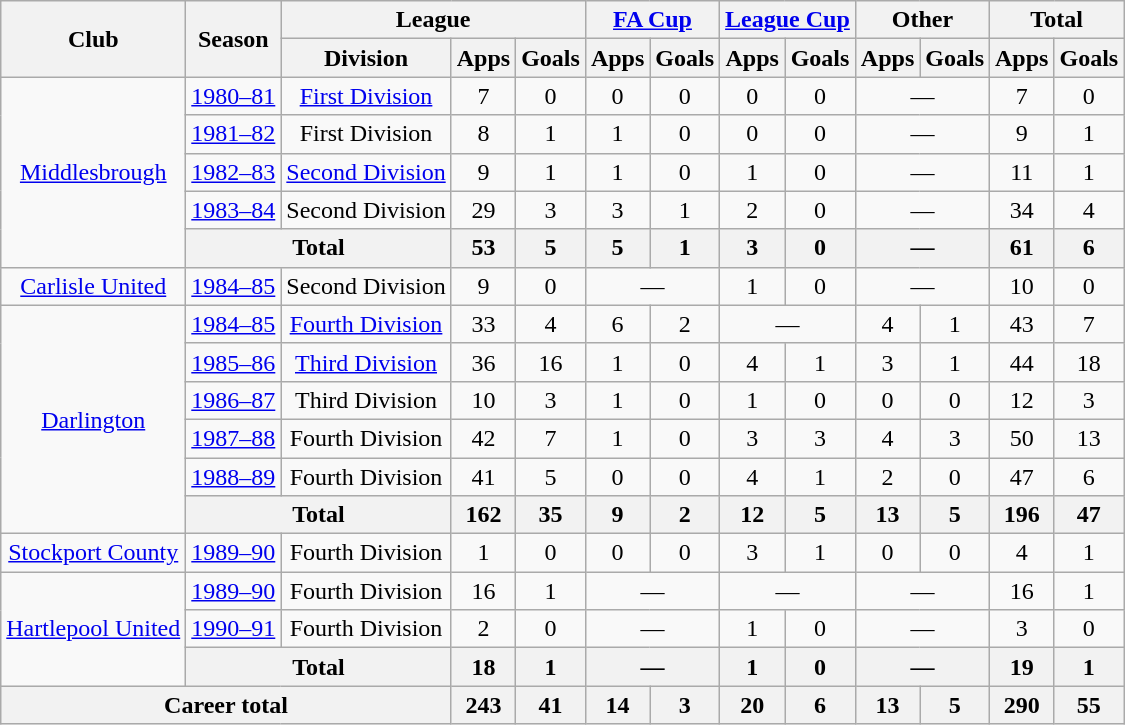<table class="wikitable" style=text-align:center>
<tr>
<th rowspan=2>Club</th>
<th rowspan=2>Season</th>
<th colspan=3>League</th>
<th colspan=2><a href='#'>FA Cup</a></th>
<th colspan=2><a href='#'>League Cup</a></th>
<th colspan=2>Other</th>
<th colspan=2>Total</th>
</tr>
<tr>
<th>Division</th>
<th>Apps</th>
<th>Goals</th>
<th>Apps</th>
<th>Goals</th>
<th>Apps</th>
<th>Goals</th>
<th>Apps</th>
<th>Goals</th>
<th>Apps</th>
<th>Goals</th>
</tr>
<tr>
<td rowspan=5><a href='#'>Middlesbrough</a></td>
<td><a href='#'>1980–81</a></td>
<td><a href='#'>First Division</a></td>
<td>7</td>
<td>0</td>
<td>0</td>
<td>0</td>
<td>0</td>
<td>0</td>
<td colspan=2>—</td>
<td>7</td>
<td>0</td>
</tr>
<tr>
<td><a href='#'>1981–82</a></td>
<td>First Division</td>
<td>8</td>
<td>1</td>
<td>1</td>
<td>0</td>
<td>0</td>
<td>0</td>
<td colspan=2>—</td>
<td>9</td>
<td>1</td>
</tr>
<tr>
<td><a href='#'>1982–83</a></td>
<td><a href='#'>Second Division</a></td>
<td>9</td>
<td>1</td>
<td>1</td>
<td>0</td>
<td>1</td>
<td>0</td>
<td colspan=2>—</td>
<td>11</td>
<td>1</td>
</tr>
<tr>
<td><a href='#'>1983–84</a></td>
<td>Second Division</td>
<td>29</td>
<td>3</td>
<td>3</td>
<td>1</td>
<td>2</td>
<td>0</td>
<td colspan=2>—</td>
<td>34</td>
<td>4</td>
</tr>
<tr>
<th colspan=2>Total</th>
<th>53</th>
<th>5</th>
<th>5</th>
<th>1</th>
<th>3</th>
<th>0</th>
<th colspan=2>—</th>
<th>61</th>
<th>6</th>
</tr>
<tr>
<td><a href='#'>Carlisle United</a></td>
<td><a href='#'>1984–85</a></td>
<td>Second Division</td>
<td>9</td>
<td>0</td>
<td colspan=2>—</td>
<td>1</td>
<td>0</td>
<td colspan=2>—</td>
<td>10</td>
<td>0</td>
</tr>
<tr>
<td rowspan=6><a href='#'>Darlington</a></td>
<td><a href='#'>1984–85</a></td>
<td><a href='#'>Fourth Division</a></td>
<td>33</td>
<td>4</td>
<td>6</td>
<td>2</td>
<td colspan=2>—</td>
<td>4</td>
<td>1</td>
<td>43</td>
<td>7</td>
</tr>
<tr>
<td><a href='#'>1985–86</a></td>
<td><a href='#'>Third Division</a></td>
<td>36</td>
<td>16</td>
<td>1</td>
<td>0</td>
<td>4</td>
<td>1</td>
<td>3</td>
<td>1</td>
<td>44</td>
<td>18</td>
</tr>
<tr>
<td><a href='#'>1986–87</a></td>
<td>Third Division</td>
<td>10</td>
<td>3</td>
<td>1</td>
<td>0</td>
<td>1</td>
<td>0</td>
<td>0</td>
<td>0</td>
<td>12</td>
<td>3</td>
</tr>
<tr>
<td><a href='#'>1987–88</a></td>
<td>Fourth Division</td>
<td>42</td>
<td>7</td>
<td>1</td>
<td>0</td>
<td>3</td>
<td>3</td>
<td>4</td>
<td>3</td>
<td>50</td>
<td>13</td>
</tr>
<tr>
<td><a href='#'>1988–89</a></td>
<td>Fourth Division</td>
<td>41</td>
<td>5</td>
<td>0</td>
<td>0</td>
<td>4</td>
<td>1</td>
<td>2</td>
<td>0</td>
<td>47</td>
<td>6</td>
</tr>
<tr>
<th colspan=2>Total</th>
<th>162</th>
<th>35</th>
<th>9</th>
<th>2</th>
<th>12</th>
<th>5</th>
<th>13</th>
<th>5</th>
<th>196</th>
<th>47</th>
</tr>
<tr>
<td><a href='#'>Stockport County</a></td>
<td><a href='#'>1989–90</a></td>
<td>Fourth Division</td>
<td>1</td>
<td>0</td>
<td>0</td>
<td>0</td>
<td>3</td>
<td>1</td>
<td>0</td>
<td>0</td>
<td>4</td>
<td>1</td>
</tr>
<tr>
<td rowspan=3><a href='#'>Hartlepool United</a></td>
<td><a href='#'>1989–90</a></td>
<td>Fourth Division</td>
<td>16</td>
<td>1</td>
<td colspan=2>—</td>
<td colspan=2>—</td>
<td colspan=2>—</td>
<td>16</td>
<td>1</td>
</tr>
<tr>
<td><a href='#'>1990–91</a></td>
<td>Fourth Division</td>
<td>2</td>
<td>0</td>
<td colspan=2>—</td>
<td>1</td>
<td>0</td>
<td colspan=2>—</td>
<td>3</td>
<td>0</td>
</tr>
<tr>
<th colspan=2>Total</th>
<th>18</th>
<th>1</th>
<th colspan=2>—</th>
<th>1</th>
<th>0</th>
<th colspan=2>—</th>
<th>19</th>
<th>1</th>
</tr>
<tr>
<th colspan=3>Career total</th>
<th>243</th>
<th>41</th>
<th>14</th>
<th>3</th>
<th>20</th>
<th>6</th>
<th>13</th>
<th>5</th>
<th>290</th>
<th>55</th>
</tr>
</table>
